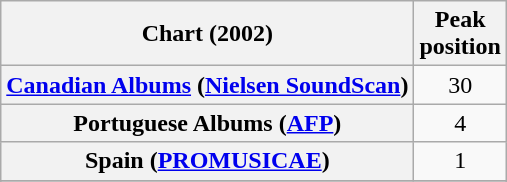<table class="wikitable sortable plainrowheaders">
<tr>
<th>Chart (2002)</th>
<th>Peak<br>position</th>
</tr>
<tr>
<th scope="row"><a href='#'>Canadian Albums</a> (<a href='#'>Nielsen SoundScan</a>)</th>
<td style="text-align:center;">30</td>
</tr>
<tr>
<th scope="row">Portuguese Albums (<a href='#'>AFP</a>)</th>
<td style="text-align:center;">4</td>
</tr>
<tr>
<th scope="row">Spain (<a href='#'>PROMUSICAE</a>)</th>
<td style="text-align:center;">1</td>
</tr>
<tr>
</tr>
<tr>
</tr>
<tr>
</tr>
<tr>
</tr>
<tr>
</tr>
<tr>
</tr>
<tr>
</tr>
</table>
